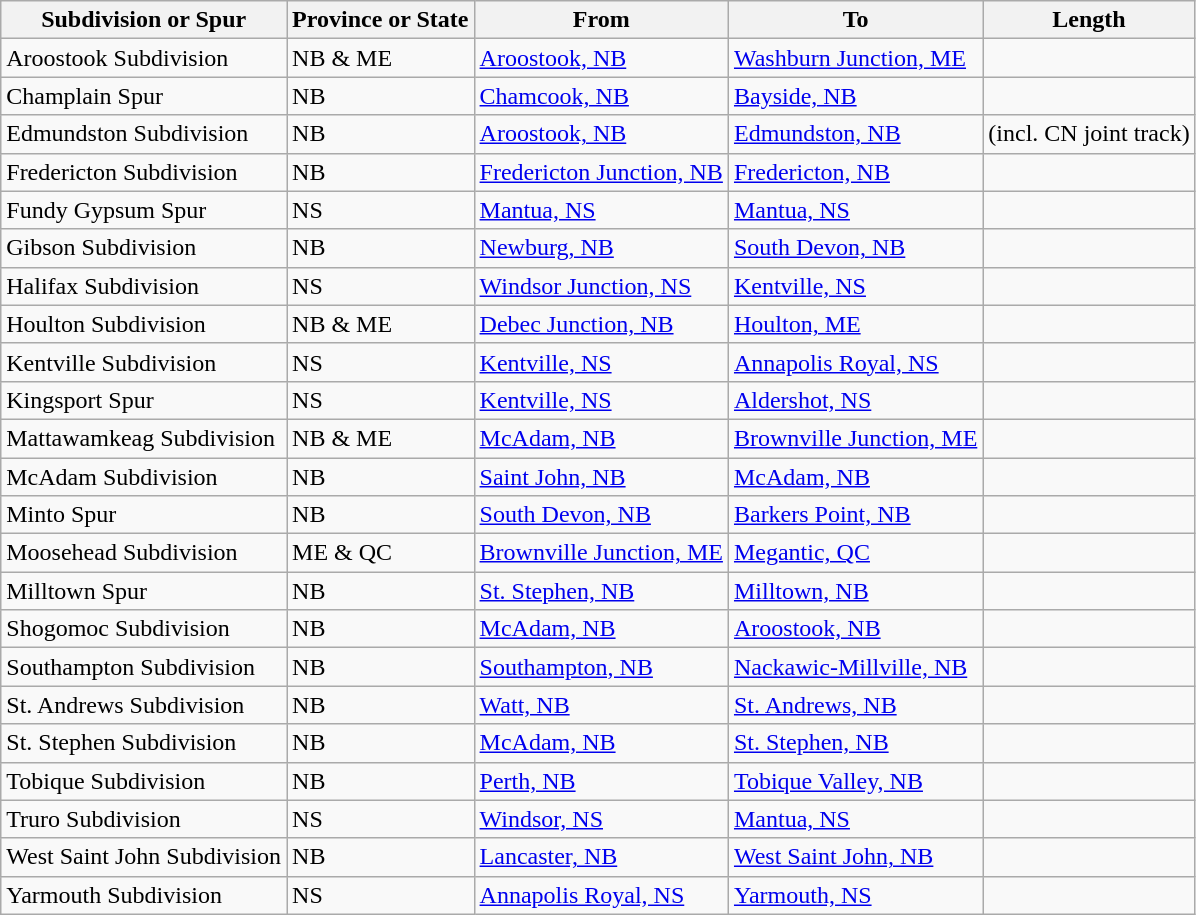<table class="wikitable sortable">
<tr>
<th>Subdivision or Spur</th>
<th>Province or State</th>
<th>From</th>
<th>To</th>
<th>Length</th>
</tr>
<tr>
<td>Aroostook Subdivision</td>
<td>NB & ME</td>
<td><a href='#'>Aroostook, NB</a></td>
<td><a href='#'>Washburn Junction, ME</a></td>
<td></td>
</tr>
<tr>
<td>Champlain Spur</td>
<td>NB</td>
<td><a href='#'>Chamcook, NB</a></td>
<td><a href='#'>Bayside, NB</a></td>
<td></td>
</tr>
<tr>
<td>Edmundston Subdivision</td>
<td>NB</td>
<td><a href='#'>Aroostook, NB</a></td>
<td><a href='#'>Edmundston, NB</a></td>
<td> (incl.  CN joint track)</td>
</tr>
<tr>
<td>Fredericton Subdivision</td>
<td>NB</td>
<td><a href='#'>Fredericton Junction, NB</a></td>
<td><a href='#'>Fredericton, NB</a></td>
<td></td>
</tr>
<tr>
<td>Fundy Gypsum Spur</td>
<td>NS</td>
<td><a href='#'>Mantua, NS</a></td>
<td><a href='#'>Mantua, NS</a></td>
<td></td>
</tr>
<tr>
<td>Gibson Subdivision</td>
<td>NB</td>
<td><a href='#'>Newburg, NB</a></td>
<td><a href='#'>South Devon, NB</a></td>
<td></td>
</tr>
<tr>
<td>Halifax Subdivision</td>
<td>NS</td>
<td><a href='#'>Windsor Junction, NS</a></td>
<td><a href='#'>Kentville, NS</a></td>
<td></td>
</tr>
<tr>
<td>Houlton Subdivision</td>
<td>NB & ME</td>
<td><a href='#'>Debec Junction, NB</a></td>
<td><a href='#'>Houlton, ME</a></td>
<td></td>
</tr>
<tr>
<td>Kentville Subdivision</td>
<td>NS</td>
<td><a href='#'>Kentville, NS</a></td>
<td><a href='#'>Annapolis Royal, NS</a></td>
<td></td>
</tr>
<tr>
<td>Kingsport Spur</td>
<td>NS</td>
<td><a href='#'>Kentville, NS</a></td>
<td><a href='#'>Aldershot, NS</a></td>
<td></td>
</tr>
<tr>
<td>Mattawamkeag Subdivision</td>
<td>NB & ME</td>
<td><a href='#'>McAdam, NB</a></td>
<td><a href='#'>Brownville Junction, ME</a></td>
<td></td>
</tr>
<tr>
<td>McAdam Subdivision</td>
<td>NB</td>
<td><a href='#'>Saint John, NB</a></td>
<td><a href='#'>McAdam, NB</a></td>
<td></td>
</tr>
<tr>
<td>Minto Spur</td>
<td>NB</td>
<td><a href='#'>South Devon, NB</a></td>
<td><a href='#'>Barkers Point, NB</a></td>
<td></td>
</tr>
<tr>
<td>Moosehead Subdivision</td>
<td>ME & QC</td>
<td><a href='#'>Brownville Junction, ME</a></td>
<td><a href='#'>Megantic, QC</a></td>
<td></td>
</tr>
<tr>
<td>Milltown Spur</td>
<td>NB</td>
<td><a href='#'>St. Stephen, NB</a></td>
<td><a href='#'>Milltown, NB</a></td>
<td></td>
</tr>
<tr>
<td>Shogomoc Subdivision</td>
<td>NB</td>
<td><a href='#'>McAdam, NB</a></td>
<td><a href='#'>Aroostook, NB</a></td>
<td></td>
</tr>
<tr>
<td>Southampton Subdivision</td>
<td>NB</td>
<td><a href='#'>Southampton, NB</a></td>
<td><a href='#'>Nackawic-Millville, NB</a></td>
<td></td>
</tr>
<tr>
<td>St. Andrews Subdivision</td>
<td>NB</td>
<td><a href='#'>Watt, NB</a></td>
<td><a href='#'>St. Andrews, NB</a></td>
<td></td>
</tr>
<tr>
<td>St. Stephen Subdivision</td>
<td>NB</td>
<td><a href='#'>McAdam, NB</a></td>
<td><a href='#'>St. Stephen, NB</a></td>
<td></td>
</tr>
<tr>
<td>Tobique Subdivision</td>
<td>NB</td>
<td><a href='#'>Perth, NB</a></td>
<td><a href='#'>Tobique Valley, NB</a></td>
<td></td>
</tr>
<tr>
<td>Truro Subdivision</td>
<td>NS</td>
<td><a href='#'>Windsor, NS</a></td>
<td><a href='#'>Mantua, NS</a></td>
<td></td>
</tr>
<tr>
<td>West Saint John Subdivision</td>
<td>NB</td>
<td><a href='#'>Lancaster, NB</a></td>
<td><a href='#'>West Saint John, NB</a></td>
<td></td>
</tr>
<tr>
<td>Yarmouth Subdivision</td>
<td>NS</td>
<td><a href='#'>Annapolis Royal, NS</a></td>
<td><a href='#'>Yarmouth, NS</a></td>
<td></td>
</tr>
</table>
